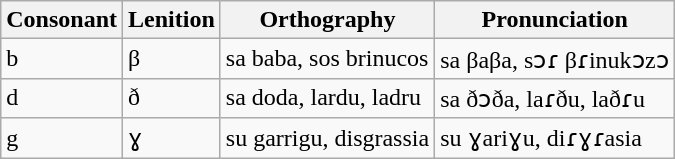<table class="wikitable">
<tr>
<th>Consonant</th>
<th>Lenition</th>
<th>Orthography</th>
<th>Pronunciation</th>
</tr>
<tr>
<td>b</td>
<td>β</td>
<td>sa baba, sos brinucos</td>
<td>sa βaβa, sɔɾ βɾinukɔzɔ</td>
</tr>
<tr>
<td>d</td>
<td>ð</td>
<td>sa doda, lardu, ladru</td>
<td>sa ðɔða, laɾðu, laðɾu</td>
</tr>
<tr>
<td>g</td>
<td>ɣ</td>
<td>su garrigu, disgrassia</td>
<td>su ɣariɣu, diɾɣɾasia</td>
</tr>
</table>
